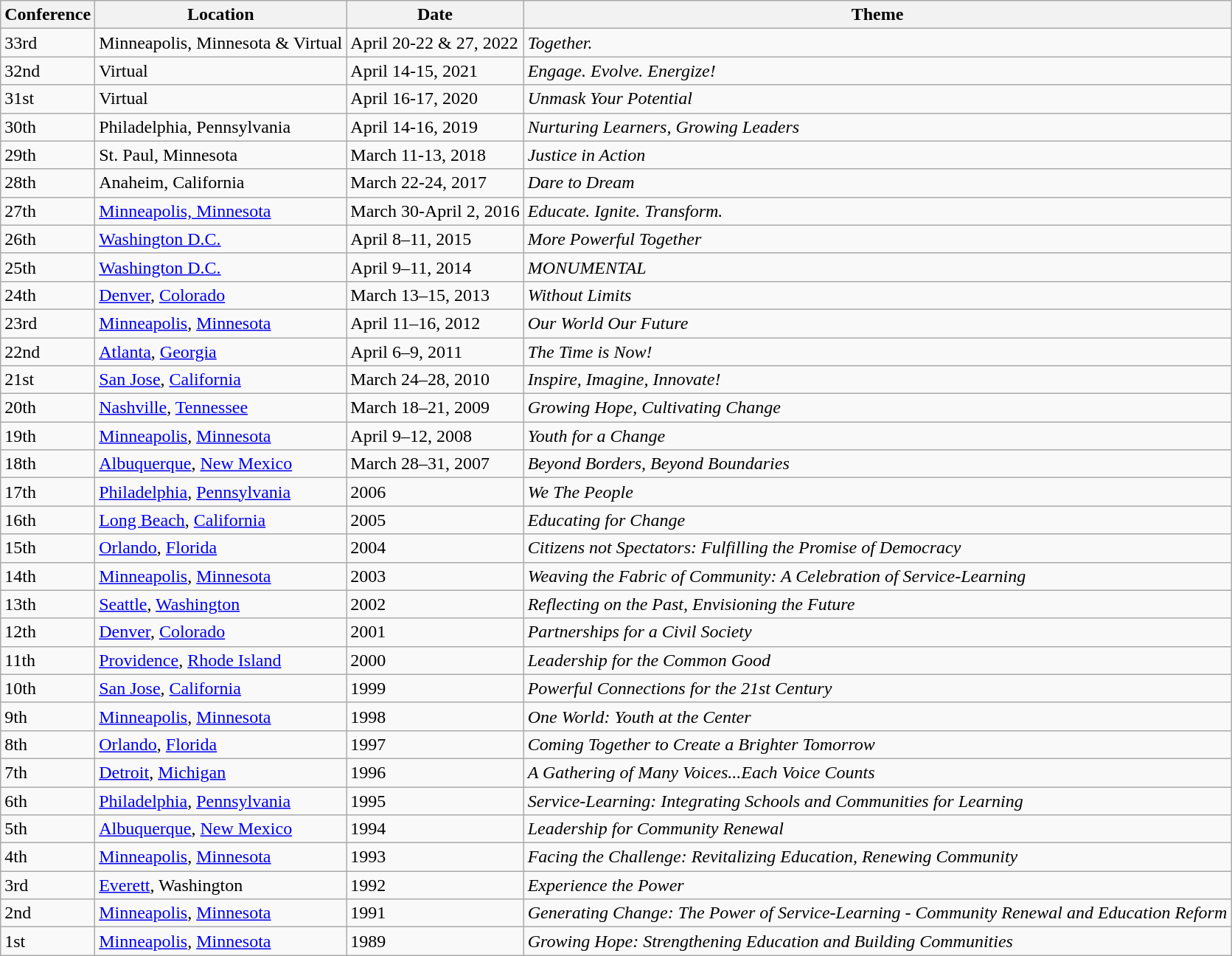<table class="wikitable">
<tr>
<th>Conference</th>
<th>Location</th>
<th>Date</th>
<th>Theme</th>
</tr>
<tr>
<td>33rd</td>
<td>Minneapolis, Minnesota & Virtual</td>
<td>April 20-22 & 27, 2022</td>
<td><em>Together.</em></td>
</tr>
<tr>
<td>32nd</td>
<td>Virtual</td>
<td>April 14-15, 2021</td>
<td><em>Engage. Evolve. Energize!</em></td>
</tr>
<tr>
<td>31st</td>
<td>Virtual</td>
<td>April 16-17, 2020</td>
<td><em>Unmask Your Potential</em></td>
</tr>
<tr>
<td>30th</td>
<td>Philadelphia, Pennsylvania</td>
<td>April 14-16, 2019</td>
<td><em>Nurturing Learners, Growing Leaders</em></td>
</tr>
<tr>
<td>29th</td>
<td>St. Paul, Minnesota</td>
<td>March 11-13, 2018</td>
<td><em>Justice in Action</em></td>
</tr>
<tr>
<td>28th</td>
<td>Anaheim, California</td>
<td>March 22-24, 2017</td>
<td><em>Dare to Dream</em></td>
</tr>
<tr>
<td>27th</td>
<td><a href='#'>Minneapolis, Minnesota</a></td>
<td>March 30-April 2, 2016</td>
<td><em>Educate. Ignite. Transform.</em></td>
</tr>
<tr>
<td>26th</td>
<td><a href='#'>Washington D.C.</a></td>
<td>April 8–11, 2015</td>
<td><em>More Powerful Together</em></td>
</tr>
<tr>
<td>25th</td>
<td><a href='#'>Washington D.C.</a></td>
<td>April 9–11, 2014</td>
<td><em>MONUMENTAL</em></td>
</tr>
<tr>
<td>24th</td>
<td><a href='#'>Denver</a>, <a href='#'>Colorado</a></td>
<td>March 13–15, 2013</td>
<td><em>Without Limits</em></td>
</tr>
<tr>
<td>23rd</td>
<td><a href='#'>Minneapolis</a>, <a href='#'>Minnesota</a></td>
<td>April 11–16, 2012</td>
<td><em>Our World Our Future</em></td>
</tr>
<tr>
<td>22nd</td>
<td><a href='#'>Atlanta</a>, <a href='#'>Georgia</a></td>
<td>April 6–9, 2011</td>
<td><em>The Time is Now!</em></td>
</tr>
<tr>
<td>21st</td>
<td><a href='#'>San Jose</a>, <a href='#'>California</a></td>
<td>March 24–28, 2010</td>
<td><em>Inspire, Imagine, Innovate!</em></td>
</tr>
<tr>
<td>20th</td>
<td><a href='#'>Nashville</a>, <a href='#'>Tennessee</a></td>
<td>March 18–21, 2009</td>
<td><em>Growing Hope, Cultivating Change</em></td>
</tr>
<tr>
<td>19th</td>
<td><a href='#'>Minneapolis</a>, <a href='#'>Minnesota</a></td>
<td>April 9–12, 2008</td>
<td><em>Youth for a Change</em></td>
</tr>
<tr>
<td>18th</td>
<td><a href='#'>Albuquerque</a>, <a href='#'>New Mexico</a></td>
<td>March 28–31, 2007</td>
<td><em>Beyond Borders, Beyond Boundaries</em></td>
</tr>
<tr>
<td>17th</td>
<td><a href='#'>Philadelphia</a>, <a href='#'>Pennsylvania</a></td>
<td>2006</td>
<td><em>We The People</em></td>
</tr>
<tr>
<td>16th</td>
<td><a href='#'>Long Beach</a>, <a href='#'>California</a></td>
<td>2005</td>
<td><em>Educating for Change</em></td>
</tr>
<tr>
<td>15th</td>
<td><a href='#'>Orlando</a>, <a href='#'>Florida</a></td>
<td>2004</td>
<td><em>Citizens not Spectators:  Fulfilling the Promise of Democracy</em></td>
</tr>
<tr>
<td>14th</td>
<td><a href='#'>Minneapolis</a>, <a href='#'>Minnesota</a></td>
<td>2003</td>
<td><em>Weaving the Fabric of Community:  A Celebration of Service-Learning</em></td>
</tr>
<tr>
<td>13th</td>
<td><a href='#'>Seattle</a>, <a href='#'>Washington</a></td>
<td>2002</td>
<td><em>Reflecting on the Past, Envisioning the Future</em></td>
</tr>
<tr>
<td>12th</td>
<td><a href='#'>Denver</a>, <a href='#'>Colorado</a></td>
<td>2001</td>
<td><em>Partnerships for a Civil Society</em></td>
</tr>
<tr>
<td>11th</td>
<td><a href='#'>Providence</a>, <a href='#'>Rhode Island</a></td>
<td>2000</td>
<td><em>Leadership for the Common Good</em></td>
</tr>
<tr>
<td>10th</td>
<td><a href='#'>San Jose</a>, <a href='#'>California</a></td>
<td>1999</td>
<td><em>Powerful Connections for the 21st Century</em></td>
</tr>
<tr>
<td>9th</td>
<td><a href='#'>Minneapolis</a>, <a href='#'>Minnesota</a></td>
<td>1998</td>
<td><em>One World: Youth at the Center</em></td>
</tr>
<tr>
<td>8th</td>
<td><a href='#'>Orlando</a>, <a href='#'>Florida</a></td>
<td>1997</td>
<td><em>Coming Together to Create a Brighter Tomorrow</em></td>
</tr>
<tr>
<td>7th</td>
<td><a href='#'>Detroit</a>, <a href='#'>Michigan</a></td>
<td>1996</td>
<td><em>A Gathering of Many Voices...Each Voice Counts</em></td>
</tr>
<tr>
<td>6th</td>
<td><a href='#'>Philadelphia</a>, <a href='#'>Pennsylvania</a></td>
<td>1995</td>
<td><em>Service-Learning: Integrating Schools and Communities for Learning</em></td>
</tr>
<tr>
<td>5th</td>
<td><a href='#'>Albuquerque</a>, <a href='#'>New Mexico</a></td>
<td>1994</td>
<td><em>Leadership for Community Renewal</em></td>
</tr>
<tr>
<td>4th</td>
<td><a href='#'>Minneapolis</a>, <a href='#'>Minnesota</a></td>
<td>1993</td>
<td><em>Facing the Challenge: Revitalizing Education, Renewing Community</em></td>
</tr>
<tr>
<td>3rd</td>
<td><a href='#'>Everett</a>, Washington</td>
<td>1992</td>
<td><em>Experience the Power</em></td>
</tr>
<tr>
<td>2nd</td>
<td><a href='#'>Minneapolis</a>, <a href='#'>Minnesota</a></td>
<td>1991</td>
<td><em>Generating Change: The Power of Service-Learning - Community Renewal and Education Reform</em></td>
</tr>
<tr>
<td>1st</td>
<td><a href='#'>Minneapolis</a>, <a href='#'>Minnesota</a></td>
<td>1989</td>
<td><em>Growing Hope: Strengthening Education and Building Communities</em></td>
</tr>
</table>
